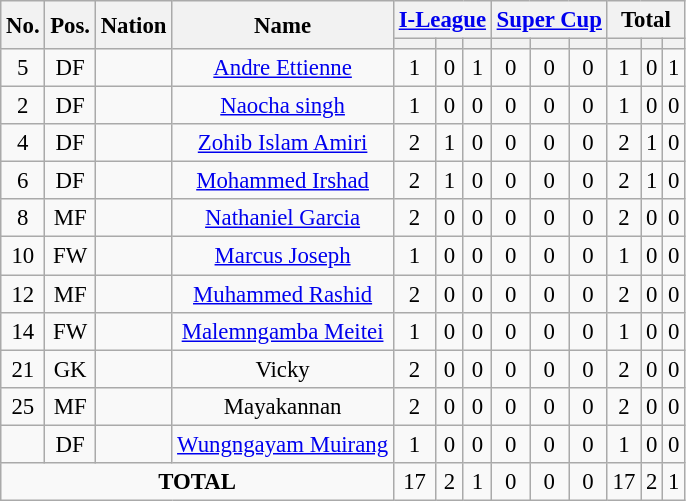<table class="wikitable sortable" style="font-size: 95%; text-align: center;">
<tr>
<th rowspan=2>No.</th>
<th rowspan=2>Pos.</th>
<th rowspan=2>Nation</th>
<th rowspan=2>Name</th>
<th colspan=3><a href='#'>I-League</a></th>
<th colspan=3><a href='#'>Super Cup</a></th>
<th colspan=3>Total</th>
</tr>
<tr>
<th></th>
<th></th>
<th></th>
<th></th>
<th></th>
<th></th>
<th></th>
<th></th>
<th></th>
</tr>
<tr>
<td>5</td>
<td>DF</td>
<td></td>
<td><a href='#'>Andre Ettienne</a></td>
<td>1</td>
<td>0</td>
<td>1</td>
<td>0</td>
<td>0</td>
<td>0</td>
<td>1</td>
<td>0</td>
<td>1</td>
</tr>
<tr>
<td>2</td>
<td>DF</td>
<td></td>
<td><a href='#'>Naocha singh</a></td>
<td>1</td>
<td>0</td>
<td>0</td>
<td>0</td>
<td>0</td>
<td>0</td>
<td>1</td>
<td>0</td>
<td>0</td>
</tr>
<tr>
<td>4</td>
<td>DF</td>
<td></td>
<td><a href='#'>Zohib Islam Amiri</a></td>
<td>2</td>
<td>1</td>
<td>0</td>
<td>0</td>
<td>0</td>
<td>0</td>
<td>2</td>
<td>1</td>
<td>0</td>
</tr>
<tr>
<td>6</td>
<td>DF</td>
<td></td>
<td><a href='#'>Mohammed Irshad</a></td>
<td>2</td>
<td>1</td>
<td>0</td>
<td>0</td>
<td>0</td>
<td>0</td>
<td>2</td>
<td>1</td>
<td>0</td>
</tr>
<tr>
<td>8</td>
<td>MF</td>
<td></td>
<td><a href='#'>Nathaniel Garcia</a></td>
<td>2</td>
<td>0</td>
<td>0</td>
<td>0</td>
<td>0</td>
<td>0</td>
<td>2</td>
<td>0</td>
<td>0</td>
</tr>
<tr>
<td>10</td>
<td>FW</td>
<td></td>
<td><a href='#'>Marcus Joseph</a></td>
<td>1</td>
<td>0</td>
<td>0</td>
<td>0</td>
<td>0</td>
<td>0</td>
<td>1</td>
<td>0</td>
<td>0</td>
</tr>
<tr>
<td>12</td>
<td>MF</td>
<td></td>
<td><a href='#'>Muhammed Rashid</a></td>
<td>2</td>
<td>0</td>
<td>0</td>
<td>0</td>
<td>0</td>
<td>0</td>
<td>2</td>
<td>0</td>
<td>0</td>
</tr>
<tr>
<td>14</td>
<td>FW</td>
<td></td>
<td><a href='#'>Malemngamba Meitei</a></td>
<td>1</td>
<td>0</td>
<td>0</td>
<td>0</td>
<td>0</td>
<td>0</td>
<td>1</td>
<td>0</td>
<td>0</td>
</tr>
<tr>
<td>21</td>
<td>GK</td>
<td></td>
<td>Vicky</td>
<td>2</td>
<td>0</td>
<td>0</td>
<td>0</td>
<td>0</td>
<td>0</td>
<td>2</td>
<td>0</td>
<td>0</td>
</tr>
<tr>
<td>25</td>
<td>MF</td>
<td></td>
<td>Mayakannan</td>
<td>2</td>
<td>0</td>
<td>0</td>
<td>0</td>
<td>0</td>
<td>0</td>
<td>2</td>
<td>0</td>
<td>0</td>
</tr>
<tr>
<td></td>
<td>DF</td>
<td></td>
<td><a href='#'>Wungngayam Muirang</a></td>
<td>1</td>
<td>0</td>
<td>0</td>
<td>0</td>
<td>0</td>
<td>0</td>
<td>1</td>
<td>0</td>
<td>0</td>
</tr>
<tr>
<td colspan=4><strong>TOTAL</strong></td>
<td>17</td>
<td>2</td>
<td>1</td>
<td>0</td>
<td>0</td>
<td>0</td>
<td>17</td>
<td>2</td>
<td>1</td>
</tr>
</table>
